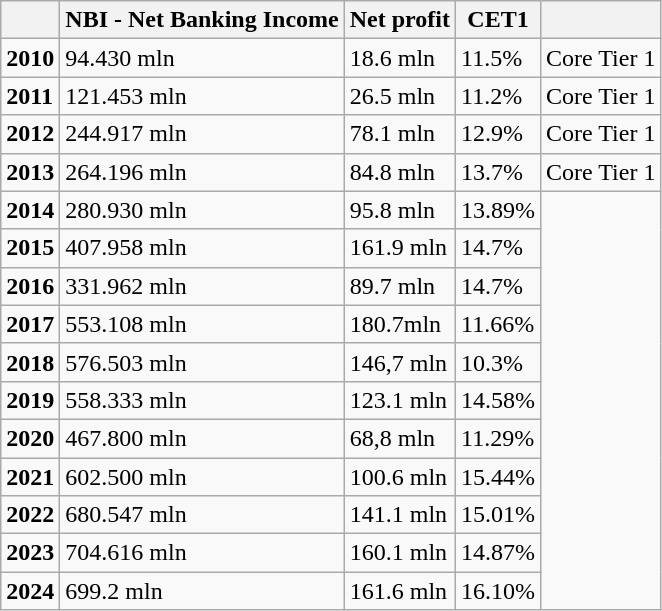<table class="wikitable" border="1">
<tr>
<th></th>
<th>NBI - Net Banking Income</th>
<th>Net profit</th>
<th>CET1</th>
<th></th>
</tr>
<tr>
<td><strong>2010</strong></td>
<td>94.430 mln</td>
<td>18.6 mln</td>
<td>11.5%</td>
<td>Core Tier 1</td>
</tr>
<tr>
<td><strong>2011</strong></td>
<td>121.453 mln</td>
<td>26.5 mln</td>
<td>11.2%</td>
<td>Core Tier 1</td>
</tr>
<tr>
<td><strong>2012</strong></td>
<td>244.917 mln</td>
<td>78.1 mln</td>
<td>12.9%</td>
<td>Core Tier 1</td>
</tr>
<tr>
<td><strong>2013</strong></td>
<td>264.196 mln</td>
<td>84.8 mln</td>
<td>13.7%</td>
<td>Core Tier 1</td>
</tr>
<tr>
<td><strong>2014</strong></td>
<td>280.930 mln</td>
<td>95.8 mln</td>
<td>13.89%</td>
</tr>
<tr>
<td><strong>2015</strong></td>
<td>407.958 mln</td>
<td>161.9 mln</td>
<td>14.7%</td>
</tr>
<tr>
<td><strong>2016</strong></td>
<td>331.962 mln</td>
<td>89.7 mln</td>
<td>14.7%</td>
</tr>
<tr>
<td><strong>2017</strong></td>
<td>553.108 mln</td>
<td>180.7mln</td>
<td>11.66%</td>
</tr>
<tr>
<td><strong>2018</strong></td>
<td>576.503 mln</td>
<td>146,7 mln</td>
<td>10.3%</td>
</tr>
<tr>
<td><strong>2019</strong></td>
<td>558.333 mln</td>
<td>123.1 mln</td>
<td>14.58%</td>
</tr>
<tr>
<td><strong>2020</strong></td>
<td>467.800 mln</td>
<td>68,8 mln</td>
<td>11.29%</td>
</tr>
<tr>
<td><strong>2021</strong></td>
<td>602.500 mln</td>
<td>100.6 mln</td>
<td>15.44%</td>
</tr>
<tr>
<td><strong>2022</strong></td>
<td>680.547 mln</td>
<td>141.1 mln</td>
<td>15.01%</td>
</tr>
<tr>
<td><strong>2023</strong></td>
<td>704.616 mln</td>
<td>160.1 mln</td>
<td>14.87%</td>
</tr>
<tr>
<td><strong>2024</strong></td>
<td>699.2 mln</td>
<td>161.6 mln</td>
<td>16.10%</td>
</tr>
</table>
